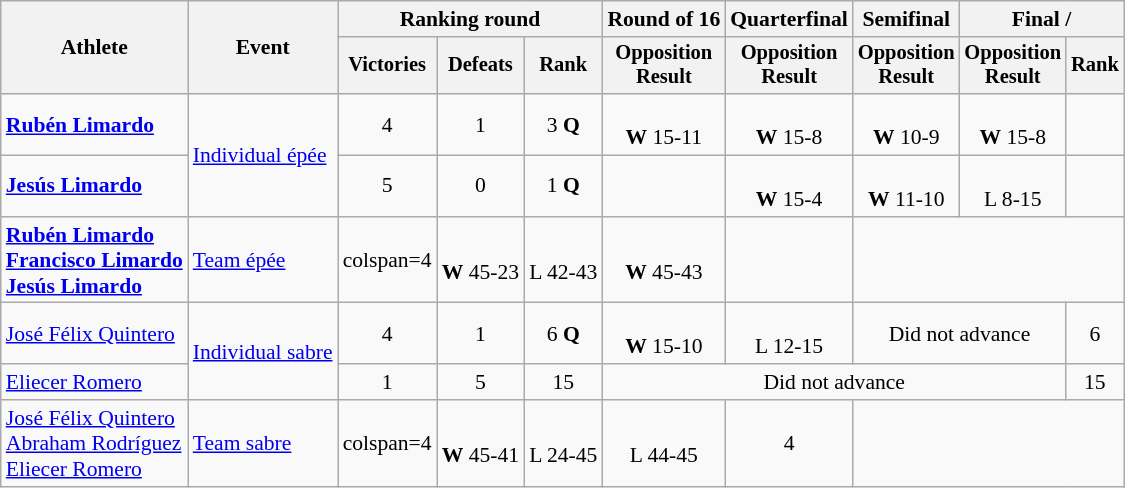<table class=wikitable style=font-size:90%;text-align:center>
<tr>
<th rowspan=2>Athlete</th>
<th rowspan=2>Event</th>
<th colspan=3>Ranking round</th>
<th>Round of 16</th>
<th>Quarterfinal</th>
<th>Semifinal</th>
<th colspan=2>Final / </th>
</tr>
<tr style=font-size:95%>
<th>Victories</th>
<th>Defeats</th>
<th>Rank</th>
<th>Opposition<br>Result</th>
<th>Opposition<br>Result</th>
<th>Opposition<br>Result</th>
<th>Opposition<br>Result</th>
<th>Rank</th>
</tr>
<tr>
<td align=left><strong><a href='#'>Rubén Limardo</a></strong></td>
<td align=left rowspan=2><a href='#'>Individual épée</a></td>
<td>4</td>
<td>1</td>
<td>3 <strong>Q</strong></td>
<td><br> <strong>W</strong> 15-11</td>
<td><br> <strong>W</strong> 15-8</td>
<td><br> <strong>W</strong> 10-9</td>
<td><br> <strong>W</strong> 15-8</td>
<td></td>
</tr>
<tr>
<td align=left><strong><a href='#'>Jesús Limardo</a></strong></td>
<td>5</td>
<td>0</td>
<td>1 <strong>Q</strong></td>
<td></td>
<td><br> <strong>W</strong> 15-4</td>
<td><br> <strong>W</strong> 11-10</td>
<td><br> L 8-15</td>
<td></td>
</tr>
<tr>
<td align=left><strong><a href='#'>Rubén Limardo</a><br><a href='#'>Francisco Limardo</a><br><a href='#'>Jesús Limardo</a></strong></td>
<td align=left><a href='#'>Team épée</a></td>
<td>colspan=4 </td>
<td><br> <strong>W</strong> 45-23</td>
<td><br>L 42-43</td>
<td><br> <strong>W</strong> 45-43</td>
<td></td>
</tr>
<tr>
<td align=left><a href='#'>José Félix Quintero</a></td>
<td align=left rowspan=2><a href='#'>Individual sabre</a></td>
<td>4</td>
<td>1</td>
<td>6 <strong>Q</strong></td>
<td><br> <strong>W</strong> 15-10</td>
<td><br> L 12-15</td>
<td colspan=2>Did not advance</td>
<td>6</td>
</tr>
<tr>
<td align=left><a href='#'>Eliecer Romero</a></td>
<td>1</td>
<td>5</td>
<td>15</td>
<td colspan=4>Did not advance</td>
<td>15</td>
</tr>
<tr>
<td align=left><a href='#'>José Félix Quintero</a><br><a href='#'>Abraham Rodríguez</a><br><a href='#'>Eliecer Romero</a><br></td>
<td align=left><a href='#'>Team sabre</a></td>
<td>colspan=4 </td>
<td><br> <strong>W</strong> 45-41</td>
<td><br> L 24-45</td>
<td><br> L 44-45</td>
<td>4</td>
</tr>
</table>
